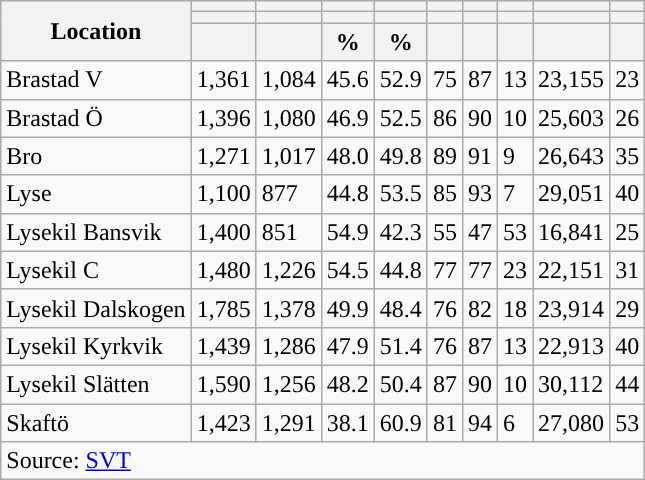<table role="presentation" class="wikitable sortable mw-collapsible">
<tr>
<th rowspan="3">Location</th>
<th></th>
<th></th>
<th></th>
<th></th>
<th></th>
<th></th>
<th></th>
<th></th>
<th></th>
</tr>
<tr>
<th></th>
<th></th>
<th style="background:"></th>
<th style="background:"></th>
<th></th>
<th></th>
<th></th>
<th></th>
<th></th>
</tr>
<tr>
<th data-sort-type="number"></th>
<th data-sort-type="number"></th>
<th data-sort-type="number">%</th>
<th data-sort-type="number">%</th>
<th data-sort-type="number"></th>
<th data-sort-type="number"></th>
<th data-sort-type="number"></th>
<th data-sort-type="number"></th>
<th data-sort-type="number"></th>
</tr>
<tr>
<td align="left">Brastad V</td>
<td>1,361</td>
<td>1,084</td>
<td>45.6</td>
<td>52.9</td>
<td>75</td>
<td>87</td>
<td>13</td>
<td>23,155</td>
<td>23</td>
</tr>
<tr>
<td align="left">Brastad Ö</td>
<td>1,396</td>
<td>1,080</td>
<td>46.9</td>
<td>52.5</td>
<td>86</td>
<td>90</td>
<td>10</td>
<td>25,603</td>
<td>26</td>
</tr>
<tr>
<td align="left">Bro</td>
<td>1,271</td>
<td>1,017</td>
<td>48.0</td>
<td>49.8</td>
<td>89</td>
<td>91</td>
<td>9</td>
<td>26,643</td>
<td>35</td>
</tr>
<tr>
<td align="left">Lyse</td>
<td>1,100</td>
<td>877</td>
<td>44.8</td>
<td>53.5</td>
<td>85</td>
<td>93</td>
<td>7</td>
<td>29,051</td>
<td>40</td>
</tr>
<tr>
<td align="left">Lysekil Bansvik</td>
<td>1,400</td>
<td>851</td>
<td>54.9</td>
<td>42.3</td>
<td>55</td>
<td>47</td>
<td>53</td>
<td>16,841</td>
<td>25</td>
</tr>
<tr>
<td align="left">Lysekil C</td>
<td>1,480</td>
<td>1,226</td>
<td>54.5</td>
<td>44.8</td>
<td>77</td>
<td>77</td>
<td>23</td>
<td>22,151</td>
<td>31</td>
</tr>
<tr>
<td align="left">Lysekil Dalskogen</td>
<td>1,785</td>
<td>1,378</td>
<td>49.9</td>
<td>48.4</td>
<td>76</td>
<td>82</td>
<td>18</td>
<td>23,914</td>
<td>29</td>
</tr>
<tr>
<td align="left">Lysekil Kyrkvik</td>
<td>1,439</td>
<td>1,286</td>
<td>47.9</td>
<td>51.4</td>
<td>76</td>
<td>87</td>
<td>13</td>
<td>22,913</td>
<td>40</td>
</tr>
<tr>
<td align="left">Lysekil Slätten</td>
<td>1,590</td>
<td>1,256</td>
<td>48.2</td>
<td>50.4</td>
<td>87</td>
<td>90</td>
<td>10</td>
<td>30,112</td>
<td>44</td>
</tr>
<tr>
<td align="left">Skaftö</td>
<td>1,423</td>
<td>1,291</td>
<td>38.1</td>
<td>60.9</td>
<td>81</td>
<td>94</td>
<td>6</td>
<td>27,080</td>
<td>53</td>
</tr>
<tr>
<td colspan="10" align="left">Source: <a href='#'>SVT</a></td>
</tr>
</table>
